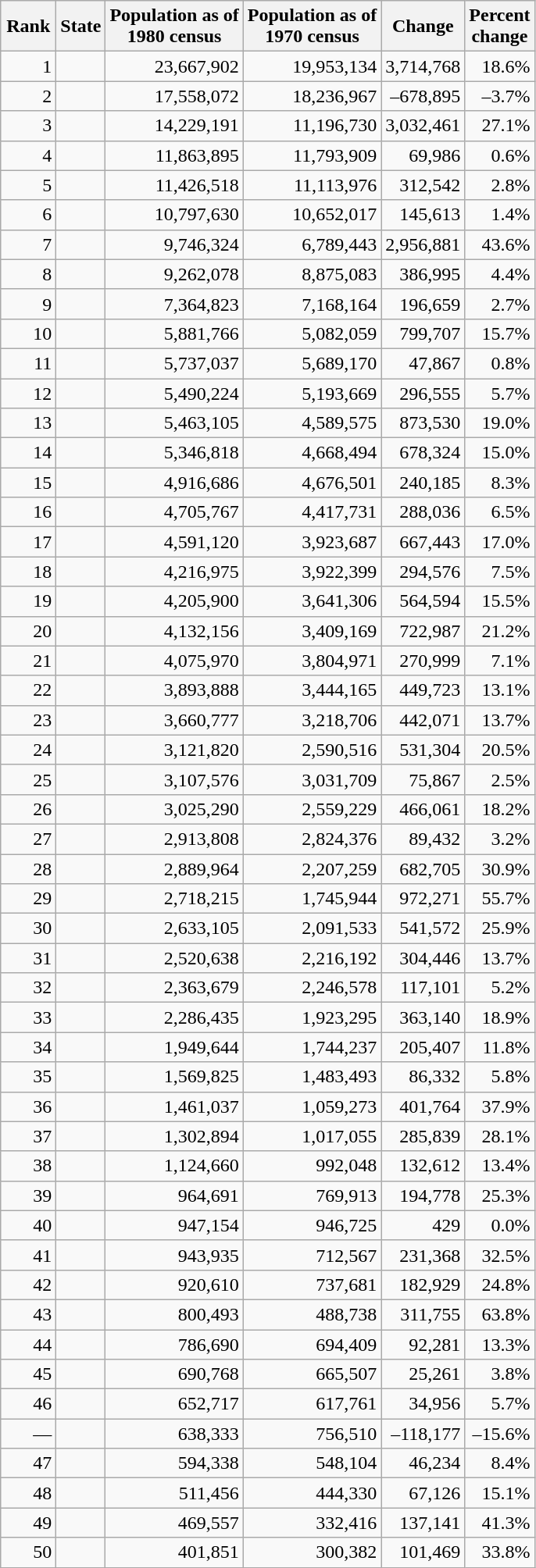<table class="wikitable sortable" style="text-align: right;">
<tr>
<th style="width:40px" style="text-align: center;">Rank</th>
<th style="text-align: center;">State</th>
<th style="text-align: center;">Population as of<br>1980 census</th>
<th style="text-align: center;">Population as of<br>1970 census</th>
<th style="text-align: center;">Change</th>
<th style="text-align: center;">Percent<br>change</th>
</tr>
<tr>
<td>1</td>
<td style="text-align: left;"></td>
<td>23,667,902</td>
<td>19,953,134</td>
<td>3,714,768 </td>
<td>18.6% </td>
</tr>
<tr>
<td>2</td>
<td style="text-align: left;"></td>
<td>17,558,072</td>
<td>18,236,967</td>
<td>–678,895 </td>
<td>–3.7% </td>
</tr>
<tr>
<td>3</td>
<td style="text-align: left;"></td>
<td>14,229,191</td>
<td>11,196,730</td>
<td>3,032,461 </td>
<td>27.1% </td>
</tr>
<tr>
<td>4</td>
<td style="text-align: left;"></td>
<td>11,863,895</td>
<td>11,793,909</td>
<td>69,986 </td>
<td>0.6% </td>
</tr>
<tr>
<td>5</td>
<td style="text-align: left;"></td>
<td>11,426,518</td>
<td>11,113,976</td>
<td>312,542 </td>
<td>2.8% </td>
</tr>
<tr>
<td>6</td>
<td style="text-align: left;"></td>
<td>10,797,630</td>
<td>10,652,017</td>
<td>145,613 </td>
<td>1.4% </td>
</tr>
<tr>
<td>7</td>
<td style="text-align: left;"></td>
<td>9,746,324</td>
<td>6,789,443</td>
<td>2,956,881 </td>
<td>43.6% </td>
</tr>
<tr>
<td>8</td>
<td style="text-align: left;"></td>
<td>9,262,078</td>
<td>8,875,083</td>
<td>386,995 </td>
<td>4.4% </td>
</tr>
<tr>
<td>9</td>
<td style="text-align: left;"></td>
<td>7,364,823</td>
<td>7,168,164</td>
<td>196,659 </td>
<td>2.7% </td>
</tr>
<tr>
<td>10</td>
<td style="text-align: left;"></td>
<td>5,881,766</td>
<td>5,082,059</td>
<td>799,707 </td>
<td>15.7% </td>
</tr>
<tr>
<td>11</td>
<td style="text-align: left;"></td>
<td>5,737,037</td>
<td>5,689,170</td>
<td>47,867 </td>
<td>0.8% </td>
</tr>
<tr>
<td>12</td>
<td style="text-align: left;"></td>
<td>5,490,224</td>
<td>5,193,669</td>
<td>296,555 </td>
<td>5.7% </td>
</tr>
<tr>
<td>13</td>
<td style="text-align: left;"></td>
<td>5,463,105</td>
<td>4,589,575</td>
<td>873,530 </td>
<td>19.0% </td>
</tr>
<tr>
<td>14</td>
<td style="text-align: left;"></td>
<td>5,346,818</td>
<td>4,668,494</td>
<td>678,324 </td>
<td>15.0% </td>
</tr>
<tr>
<td>15</td>
<td style="text-align: left;"></td>
<td>4,916,686</td>
<td>4,676,501</td>
<td>240,185 </td>
<td>8.3% </td>
</tr>
<tr>
<td>16</td>
<td style="text-align: left;"></td>
<td>4,705,767</td>
<td>4,417,731</td>
<td>288,036 </td>
<td>6.5% </td>
</tr>
<tr>
<td>17</td>
<td style="text-align: left;"></td>
<td>4,591,120</td>
<td>3,923,687</td>
<td>667,443 </td>
<td>17.0% </td>
</tr>
<tr>
<td>18</td>
<td style="text-align: left;"></td>
<td>4,216,975</td>
<td>3,922,399</td>
<td>294,576 </td>
<td>7.5% </td>
</tr>
<tr>
<td>19</td>
<td style="text-align: left;"></td>
<td>4,205,900</td>
<td>3,641,306</td>
<td>564,594 </td>
<td>15.5% </td>
</tr>
<tr>
<td>20</td>
<td style="text-align: left;"></td>
<td>4,132,156</td>
<td>3,409,169</td>
<td>722,987 </td>
<td>21.2% </td>
</tr>
<tr>
<td>21</td>
<td style="text-align: left;"></td>
<td>4,075,970</td>
<td>3,804,971</td>
<td>270,999 </td>
<td>7.1% </td>
</tr>
<tr>
<td>22</td>
<td style="text-align: left;"></td>
<td>3,893,888</td>
<td>3,444,165</td>
<td>449,723 </td>
<td>13.1% </td>
</tr>
<tr>
<td>23</td>
<td style="text-align: left;"></td>
<td>3,660,777</td>
<td>3,218,706</td>
<td>442,071 </td>
<td>13.7% </td>
</tr>
<tr>
<td>24</td>
<td style="text-align: left;"></td>
<td>3,121,820</td>
<td>2,590,516</td>
<td>531,304 </td>
<td>20.5% </td>
</tr>
<tr>
<td>25</td>
<td style="text-align: left;"></td>
<td>3,107,576</td>
<td>3,031,709</td>
<td>75,867 </td>
<td>2.5% </td>
</tr>
<tr>
<td>26</td>
<td style="text-align: left;"></td>
<td>3,025,290</td>
<td>2,559,229</td>
<td>466,061 </td>
<td>18.2% </td>
</tr>
<tr>
<td>27</td>
<td style="text-align: left;"></td>
<td>2,913,808</td>
<td>2,824,376</td>
<td>89,432 </td>
<td>3.2% </td>
</tr>
<tr>
<td>28</td>
<td style="text-align: left;"></td>
<td>2,889,964</td>
<td>2,207,259</td>
<td>682,705 </td>
<td>30.9% </td>
</tr>
<tr>
<td>29</td>
<td style="text-align: left;"></td>
<td>2,718,215</td>
<td>1,745,944</td>
<td>972,271 </td>
<td>55.7% </td>
</tr>
<tr>
<td>30</td>
<td style="text-align: left;"></td>
<td>2,633,105</td>
<td>2,091,533</td>
<td>541,572 </td>
<td>25.9% </td>
</tr>
<tr>
<td>31</td>
<td style="text-align: left;"></td>
<td>2,520,638</td>
<td>2,216,192</td>
<td>304,446 </td>
<td>13.7% </td>
</tr>
<tr>
<td>32</td>
<td style="text-align: left;"></td>
<td>2,363,679</td>
<td>2,246,578</td>
<td>117,101 </td>
<td>5.2% </td>
</tr>
<tr>
<td>33</td>
<td style="text-align: left;"></td>
<td>2,286,435</td>
<td>1,923,295</td>
<td>363,140 </td>
<td>18.9% </td>
</tr>
<tr>
<td>34</td>
<td style="text-align: left;"></td>
<td>1,949,644</td>
<td>1,744,237</td>
<td>205,407 </td>
<td>11.8% </td>
</tr>
<tr>
<td>35</td>
<td style="text-align: left;"></td>
<td>1,569,825</td>
<td>1,483,493</td>
<td>86,332 </td>
<td>5.8% </td>
</tr>
<tr>
<td>36</td>
<td style="text-align: left;"></td>
<td>1,461,037</td>
<td>1,059,273</td>
<td>401,764 </td>
<td>37.9% </td>
</tr>
<tr>
<td>37</td>
<td style="text-align: left;"></td>
<td>1,302,894</td>
<td>1,017,055</td>
<td>285,839 </td>
<td>28.1% </td>
</tr>
<tr>
<td>38</td>
<td style="text-align: left;"></td>
<td>1,124,660</td>
<td>992,048</td>
<td>132,612 </td>
<td>13.4% </td>
</tr>
<tr>
<td>39</td>
<td style="text-align: left;"></td>
<td>964,691</td>
<td>769,913</td>
<td>194,778 </td>
<td>25.3% </td>
</tr>
<tr>
<td>40</td>
<td style="text-align: left;"></td>
<td>947,154</td>
<td>946,725</td>
<td>429 </td>
<td>0.0% </td>
</tr>
<tr>
<td>41</td>
<td style="text-align: left;"></td>
<td>943,935</td>
<td>712,567</td>
<td>231,368 </td>
<td>32.5% </td>
</tr>
<tr>
<td>42</td>
<td style="text-align: left;"></td>
<td>920,610</td>
<td>737,681</td>
<td>182,929 </td>
<td>24.8% </td>
</tr>
<tr>
<td>43</td>
<td style="text-align: left;"></td>
<td>800,493</td>
<td>488,738</td>
<td>311,755 </td>
<td>63.8% </td>
</tr>
<tr>
<td>44</td>
<td style="text-align: left;"></td>
<td>786,690</td>
<td>694,409</td>
<td>92,281 </td>
<td>13.3% </td>
</tr>
<tr>
<td>45</td>
<td style="text-align: left;"></td>
<td>690,768</td>
<td>665,507</td>
<td>25,261 </td>
<td>3.8% </td>
</tr>
<tr>
<td>46</td>
<td style="text-align: left;"></td>
<td>652,717</td>
<td>617,761</td>
<td>34,956 </td>
<td>5.7% </td>
</tr>
<tr>
<td>—</td>
<td style="text-align: left;"></td>
<td>638,333</td>
<td>756,510</td>
<td>–118,177 </td>
<td>–15.6% </td>
</tr>
<tr>
<td>47</td>
<td style="text-align: left;"></td>
<td>594,338</td>
<td>548,104</td>
<td>46,234 </td>
<td>8.4% </td>
</tr>
<tr>
<td>48</td>
<td style="text-align: left;"></td>
<td>511,456</td>
<td>444,330</td>
<td>67,126 </td>
<td>15.1% </td>
</tr>
<tr>
<td>49</td>
<td style="text-align: left;"></td>
<td>469,557</td>
<td>332,416</td>
<td>137,141 </td>
<td>41.3% </td>
</tr>
<tr>
<td>50</td>
<td style="text-align: left;"></td>
<td>401,851</td>
<td>300,382</td>
<td>101,469 </td>
<td>33.8% </td>
</tr>
</table>
